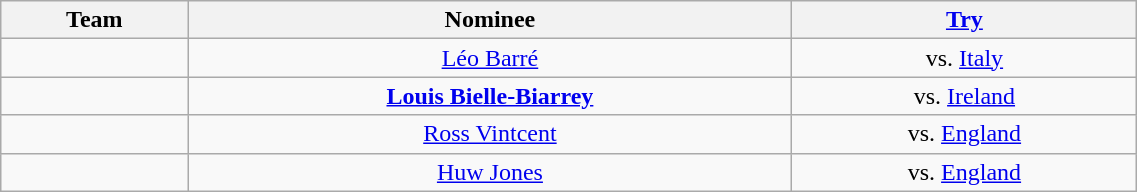<table class="wikitable sortable" style="text-align:center;width:60%">
<tr>
<th>Team</th>
<th>Nominee</th>
<th><a href='#'>Try</a></th>
</tr>
<tr>
<td align=left></td>
<td><a href='#'>Léo Barré</a></td>
<td>vs. <a href='#'>Italy</a></td>
</tr>
<tr>
<td align=left></td>
<td><strong><a href='#'>Louis Bielle-Biarrey</a></strong></td>
<td>vs. <a href='#'>Ireland</a></td>
</tr>
<tr>
<td align=left></td>
<td><a href='#'>Ross Vintcent</a></td>
<td>vs. <a href='#'>England</a></td>
</tr>
<tr>
<td align=left></td>
<td><a href='#'>Huw Jones</a></td>
<td>vs. <a href='#'>England</a></td>
</tr>
</table>
